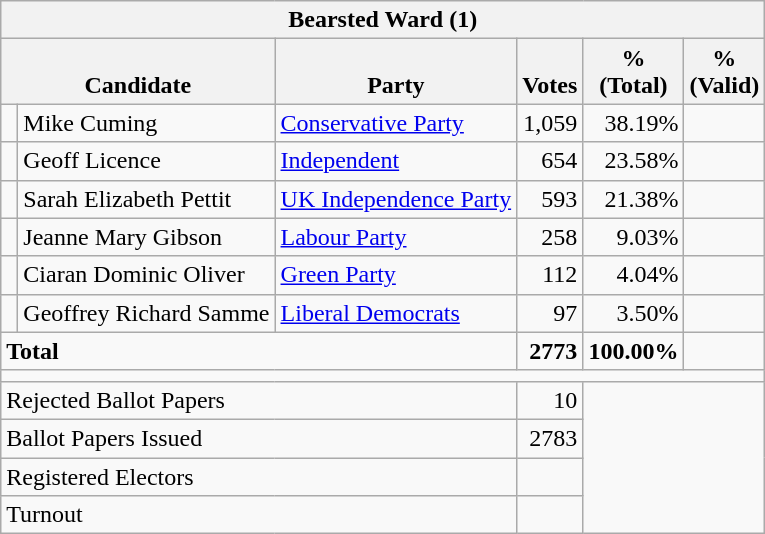<table class="wikitable" border="1" style="text-align:right; font-size:100%">
<tr>
<th align=center colspan=6>Bearsted Ward (1)</th>
</tr>
<tr>
<th valign=bottom align=left colspan=2>Candidate</th>
<th valign=bottom align=left>Party</th>
<th valign=bottom align=center>Votes</th>
<th align=center>%<br>(Total)</th>
<th align=center>%<br>(Valid)</th>
</tr>
<tr>
<td bgcolor=> </td>
<td align=left>Mike Cuming</td>
<td align=left><a href='#'>Conservative Party</a></td>
<td>1,059</td>
<td>38.19%</td>
<td></td>
</tr>
<tr>
<td></td>
<td align=left>Geoff Licence</td>
<td align=left><a href='#'>Independent</a></td>
<td>654</td>
<td>23.58%</td>
<td></td>
</tr>
<tr>
<td bgcolor=> </td>
<td align=left>Sarah Elizabeth Pettit</td>
<td align=left><a href='#'>UK Independence Party</a></td>
<td>593</td>
<td>21.38%</td>
<td></td>
</tr>
<tr>
<td bgcolor=> </td>
<td align=left>Jeanne Mary Gibson</td>
<td align=left><a href='#'>Labour Party</a></td>
<td>258</td>
<td>9.03%</td>
<td></td>
</tr>
<tr>
<td bgcolor=> </td>
<td align=left>Ciaran Dominic Oliver</td>
<td align=left><a href='#'>Green Party</a></td>
<td>112</td>
<td>4.04%</td>
<td></td>
</tr>
<tr>
<td bgcolor=> </td>
<td align=left>Geoffrey Richard Samme</td>
<td align=left><a href='#'>Liberal Democrats</a></td>
<td>97</td>
<td>3.50%</td>
<td></td>
</tr>
<tr>
<td align=left colspan=3><strong>Total</strong></td>
<td><strong>2773</strong></td>
<td><strong>100.00%</strong></td>
<td></td>
</tr>
<tr>
<td align=left colspan=6></td>
</tr>
<tr>
<td align=left colspan=3>Rejected Ballot Papers</td>
<td>10</td>
</tr>
<tr>
<td align=left colspan=3>Ballot Papers Issued</td>
<td>2783</td>
</tr>
<tr>
<td align=left colspan=3>Registered Electors</td>
<td></td>
</tr>
<tr>
<td align=left colspan=3>Turnout</td>
<td></td>
</tr>
</table>
